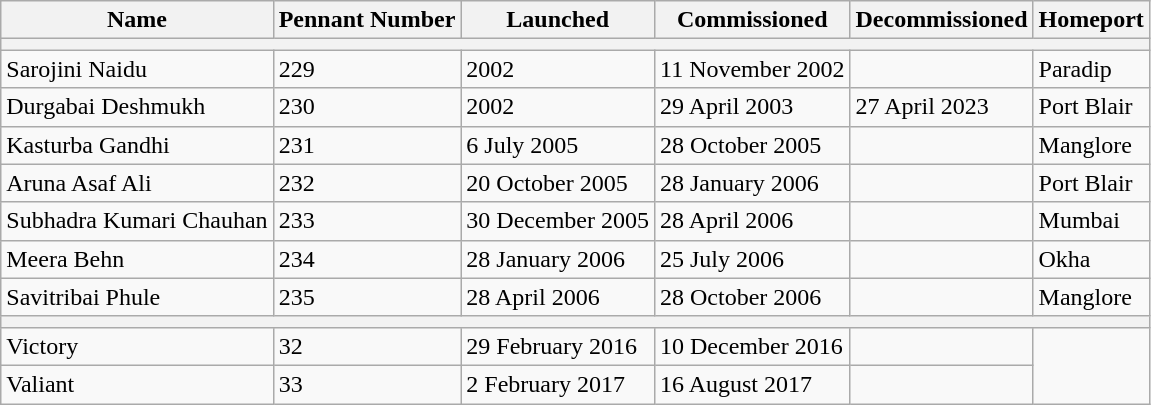<table class="wikitable">
<tr>
<th>Name</th>
<th>Pennant Number</th>
<th>Launched</th>
<th>Commissioned</th>
<th>Decommissioned</th>
<th>Homeport</th>
</tr>
<tr>
<th colspan='6'></th>
</tr>
<tr>
<td>Sarojini Naidu</td>
<td>229</td>
<td>2002</td>
<td>11 November 2002</td>
<td></td>
<td>Paradip</td>
</tr>
<tr>
<td>Durgabai Deshmukh</td>
<td>230</td>
<td>2002</td>
<td>29 April 2003</td>
<td>27 April 2023</td>
<td>Port Blair</td>
</tr>
<tr>
<td>Kasturba Gandhi</td>
<td>231</td>
<td>6 July 2005</td>
<td>28 October 2005</td>
<td></td>
<td>Manglore</td>
</tr>
<tr>
<td>Aruna Asaf Ali</td>
<td>232</td>
<td>20 October 2005</td>
<td>28 January 2006</td>
<td></td>
<td>Port Blair</td>
</tr>
<tr>
<td>Subhadra Kumari Chauhan</td>
<td>233</td>
<td>30 December 2005</td>
<td>28 April 2006</td>
<td></td>
<td>Mumbai</td>
</tr>
<tr>
<td>Meera Behn</td>
<td>234</td>
<td>28 January 2006</td>
<td>25 July 2006</td>
<td></td>
<td>Okha</td>
</tr>
<tr>
<td>Savitribai Phule</td>
<td>235</td>
<td>28 April 2006</td>
<td>28 October 2006</td>
<td></td>
<td>Manglore</td>
</tr>
<tr>
<th colspan='6'></th>
</tr>
<tr>
<td>Victory</td>
<td>32</td>
<td>29 February 2016</td>
<td>10 December 2016</td>
<td></td>
</tr>
<tr>
<td>Valiant</td>
<td>33</td>
<td>2 February 2017</td>
<td>16 August 2017</td>
<td></td>
</tr>
</table>
